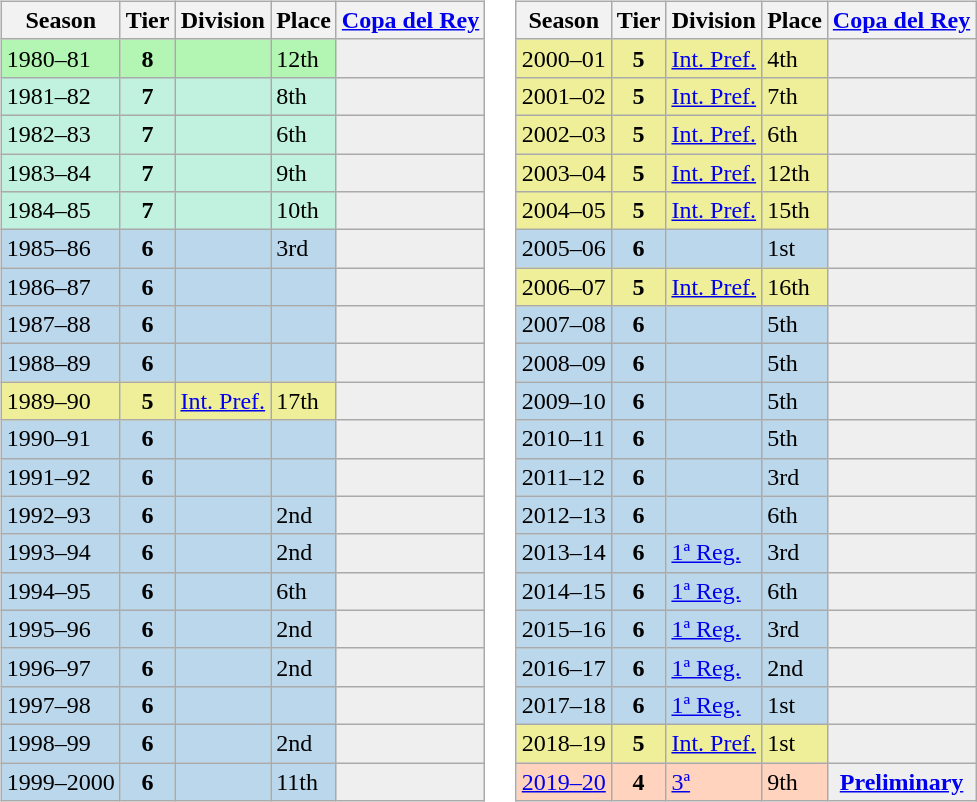<table>
<tr>
<td valign="top" width=0%><br><table class="wikitable">
<tr style="background:#f0f6fa;">
<th>Season</th>
<th>Tier</th>
<th>Division</th>
<th>Place</th>
<th><a href='#'>Copa del Rey</a></th>
</tr>
<tr>
<td style="background:#B3F5B3;">1980–81</td>
<th style="background:#B3F5B3;">8</th>
<td style="background:#B3F5B3;"></td>
<td style="background:#B3F5B3;">12th</td>
<th style="background:#EFEFEF;"></th>
</tr>
<tr>
<td style="background:#C0F2DF;">1981–82</td>
<th style="background:#C0F2DF;">7</th>
<td style="background:#C0F2DF;"></td>
<td style="background:#C0F2DF;">8th</td>
<th style="background:#EFEFEF;"></th>
</tr>
<tr>
<td style="background:#C0F2DF;">1982–83</td>
<th style="background:#C0F2DF;">7</th>
<td style="background:#C0F2DF;"></td>
<td style="background:#C0F2DF;">6th</td>
<th style="background:#EFEFEF;"></th>
</tr>
<tr>
<td style="background:#C0F2DF;">1983–84</td>
<th style="background:#C0F2DF;">7</th>
<td style="background:#C0F2DF;"></td>
<td style="background:#C0F2DF;">9th</td>
<th style="background:#EFEFEF;"></th>
</tr>
<tr>
<td style="background:#C0F2DF;">1984–85</td>
<th style="background:#C0F2DF;">7</th>
<td style="background:#C0F2DF;"></td>
<td style="background:#C0F2DF;">10th</td>
<th style="background:#EFEFEF;"></th>
</tr>
<tr>
<td style="background:#BBD7EC;">1985–86</td>
<th style="background:#BBD7EC;">6</th>
<td style="background:#BBD7EC;"></td>
<td style="background:#BBD7EC;">3rd</td>
<th style="background:#EFEFEF;"></th>
</tr>
<tr>
<td style="background:#BBD7EC;">1986–87</td>
<th style="background:#BBD7EC;">6</th>
<td style="background:#BBD7EC;"></td>
<td style="background:#BBD7EC;"></td>
<th style="background:#EFEFEF;"></th>
</tr>
<tr>
<td style="background:#BBD7EC;">1987–88</td>
<th style="background:#BBD7EC;">6</th>
<td style="background:#BBD7EC;"></td>
<td style="background:#BBD7EC;"></td>
<th style="background:#EFEFEF;"></th>
</tr>
<tr>
<td style="background:#BBD7EC;">1988–89</td>
<th style="background:#BBD7EC;">6</th>
<td style="background:#BBD7EC;"></td>
<td style="background:#BBD7EC;"></td>
<th style="background:#EFEFEF;"></th>
</tr>
<tr>
<td style="background:#EFEF99;">1989–90</td>
<th style="background:#EFEF99;">5</th>
<td style="background:#EFEF99;"><a href='#'>Int. Pref.</a></td>
<td style="background:#EFEF99;">17th</td>
<th style="background:#EFEFEF;"></th>
</tr>
<tr>
<td style="background:#BBD7EC;">1990–91</td>
<th style="background:#BBD7EC;">6</th>
<td style="background:#BBD7EC;"></td>
<td style="background:#BBD7EC;"></td>
<th style="background:#EFEFEF;"></th>
</tr>
<tr>
<td style="background:#BBD7EC;">1991–92</td>
<th style="background:#BBD7EC;">6</th>
<td style="background:#BBD7EC;"></td>
<td style="background:#BBD7EC;"></td>
<th style="background:#EFEFEF;"></th>
</tr>
<tr>
<td style="background:#BBD7EC;">1992–93</td>
<th style="background:#BBD7EC;">6</th>
<td style="background:#BBD7EC;"></td>
<td style="background:#BBD7EC;">2nd</td>
<th style="background:#EFEFEF;"></th>
</tr>
<tr>
<td style="background:#BBD7EC;">1993–94</td>
<th style="background:#BBD7EC;">6</th>
<td style="background:#BBD7EC;"></td>
<td style="background:#BBD7EC;">2nd</td>
<th style="background:#EFEFEF;"></th>
</tr>
<tr>
<td style="background:#BBD7EC;">1994–95</td>
<th style="background:#BBD7EC;">6</th>
<td style="background:#BBD7EC;"></td>
<td style="background:#BBD7EC;">6th</td>
<th style="background:#EFEFEF;"></th>
</tr>
<tr>
<td style="background:#BBD7EC;">1995–96</td>
<th style="background:#BBD7EC;">6</th>
<td style="background:#BBD7EC;"></td>
<td style="background:#BBD7EC;">2nd</td>
<th style="background:#EFEFEF;"></th>
</tr>
<tr>
<td style="background:#BBD7EC;">1996–97</td>
<th style="background:#BBD7EC;">6</th>
<td style="background:#BBD7EC;"></td>
<td style="background:#BBD7EC;">2nd</td>
<th style="background:#EFEFEF;"></th>
</tr>
<tr>
<td style="background:#BBD7EC;">1997–98</td>
<th style="background:#BBD7EC;">6</th>
<td style="background:#BBD7EC;"></td>
<td style="background:#BBD7EC;"></td>
<th style="background:#EFEFEF;"></th>
</tr>
<tr>
<td style="background:#BBD7EC;">1998–99</td>
<th style="background:#BBD7EC;">6</th>
<td style="background:#BBD7EC;"></td>
<td style="background:#BBD7EC;">2nd</td>
<th style="background:#EFEFEF;"></th>
</tr>
<tr>
<td style="background:#BBD7EC;">1999–2000</td>
<th style="background:#BBD7EC;">6</th>
<td style="background:#BBD7EC;"></td>
<td style="background:#BBD7EC;">11th</td>
<th style="background:#EFEFEF;"></th>
</tr>
</table>
</td>
<td valign="top" width=0%><br><table class="wikitable">
<tr style="background:#f0f6fa;">
<th>Season</th>
<th>Tier</th>
<th>Division</th>
<th>Place</th>
<th><a href='#'>Copa del Rey</a></th>
</tr>
<tr>
<td style="background:#EFEF99;">2000–01</td>
<th style="background:#EFEF99;">5</th>
<td style="background:#EFEF99;"><a href='#'>Int. Pref.</a></td>
<td style="background:#EFEF99;">4th</td>
<th style="background:#EFEFEF;"></th>
</tr>
<tr>
<td style="background:#EFEF99;">2001–02</td>
<th style="background:#EFEF99;">5</th>
<td style="background:#EFEF99;"><a href='#'>Int. Pref.</a></td>
<td style="background:#EFEF99;">7th</td>
<th style="background:#EFEFEF;"></th>
</tr>
<tr>
<td style="background:#EFEF99;">2002–03</td>
<th style="background:#EFEF99;">5</th>
<td style="background:#EFEF99;"><a href='#'>Int. Pref.</a></td>
<td style="background:#EFEF99;">6th</td>
<th style="background:#EFEFEF;"></th>
</tr>
<tr>
<td style="background:#EFEF99;">2003–04</td>
<th style="background:#EFEF99;">5</th>
<td style="background:#EFEF99;"><a href='#'>Int. Pref.</a></td>
<td style="background:#EFEF99;">12th</td>
<th style="background:#EFEFEF;"></th>
</tr>
<tr>
<td style="background:#EFEF99;">2004–05</td>
<th style="background:#EFEF99;">5</th>
<td style="background:#EFEF99;"><a href='#'>Int. Pref.</a></td>
<td style="background:#EFEF99;">15th</td>
<th style="background:#EFEFEF;"></th>
</tr>
<tr>
<td style="background:#BBD7EC;">2005–06</td>
<th style="background:#BBD7EC;">6</th>
<td style="background:#BBD7EC;"></td>
<td style="background:#BBD7EC;">1st</td>
<th style="background:#EFEFEF;"></th>
</tr>
<tr>
<td style="background:#EFEF99;">2006–07</td>
<th style="background:#EFEF99;">5</th>
<td style="background:#EFEF99;"><a href='#'>Int. Pref.</a></td>
<td style="background:#EFEF99;">16th</td>
<th style="background:#EFEFEF;"></th>
</tr>
<tr>
<td style="background:#BBD7EC;">2007–08</td>
<th style="background:#BBD7EC;">6</th>
<td style="background:#BBD7EC;"></td>
<td style="background:#BBD7EC;">5th</td>
<th style="background:#EFEFEF;"></th>
</tr>
<tr>
<td style="background:#BBD7EC;">2008–09</td>
<th style="background:#BBD7EC;">6</th>
<td style="background:#BBD7EC;"></td>
<td style="background:#BBD7EC;">5th</td>
<th style="background:#EFEFEF;"></th>
</tr>
<tr>
<td style="background:#BBD7EC;">2009–10</td>
<th style="background:#BBD7EC;">6</th>
<td style="background:#BBD7EC;"></td>
<td style="background:#BBD7EC;">5th</td>
<th style="background:#EFEFEF;"></th>
</tr>
<tr>
<td style="background:#BBD7EC;">2010–11</td>
<th style="background:#BBD7EC;">6</th>
<td style="background:#BBD7EC;"></td>
<td style="background:#BBD7EC;">5th</td>
<th style="background:#EFEFEF;"></th>
</tr>
<tr>
<td style="background:#BBD7EC;">2011–12</td>
<th style="background:#BBD7EC;">6</th>
<td style="background:#BBD7EC;"></td>
<td style="background:#BBD7EC;">3rd</td>
<th style="background:#EFEFEF;"></th>
</tr>
<tr>
<td style="background:#BBD7EC;">2012–13</td>
<th style="background:#BBD7EC;">6</th>
<td style="background:#BBD7EC;"></td>
<td style="background:#BBD7EC;">6th</td>
<th style="background:#EFEFEF;"></th>
</tr>
<tr>
<td style="background:#BBD7EC;">2013–14</td>
<th style="background:#BBD7EC;">6</th>
<td style="background:#BBD7EC;"><a href='#'>1ª Reg.</a></td>
<td style="background:#BBD7EC;">3rd</td>
<th style="background:#EFEFEF;"></th>
</tr>
<tr>
<td style="background:#BBD7EC;">2014–15</td>
<th style="background:#BBD7EC;">6</th>
<td style="background:#BBD7EC;"><a href='#'>1ª Reg.</a></td>
<td style="background:#BBD7EC;">6th</td>
<th style="background:#EFEFEF;"></th>
</tr>
<tr>
<td style="background:#BBD7EC;">2015–16</td>
<th style="background:#BBD7EC;">6</th>
<td style="background:#BBD7EC;"><a href='#'>1ª Reg.</a></td>
<td style="background:#BBD7EC;">3rd</td>
<th style="background:#EFEFEF;"></th>
</tr>
<tr>
<td style="background:#BBD7EC;">2016–17</td>
<th style="background:#BBD7EC;">6</th>
<td style="background:#BBD7EC;"><a href='#'>1ª Reg.</a></td>
<td style="background:#BBD7EC;">2nd</td>
<th style="background:#EFEFEF;"></th>
</tr>
<tr>
<td style="background:#BBD7EC;">2017–18</td>
<th style="background:#BBD7EC;">6</th>
<td style="background:#BBD7EC;"><a href='#'>1ª Reg.</a></td>
<td style="background:#BBD7EC;">1st</td>
<th style="background:#EFEFEF;"></th>
</tr>
<tr>
<td style="background:#EFEF99;">2018–19</td>
<th style="background:#EFEF99;">5</th>
<td style="background:#EFEF99;"><a href='#'>Int. Pref.</a></td>
<td style="background:#EFEF99;">1st</td>
<th style="background:#EFEFEF;"></th>
</tr>
<tr>
<td style="background:#FFD3BD;"><a href='#'>2019–20</a></td>
<th style="background:#FFD3BD;">4</th>
<td style="background:#FFD3BD;"><a href='#'>3ª</a></td>
<td style="background:#FFD3BD;">9th</td>
<th style="background:#EFEFEF;"><a href='#'>Preliminary</a></th>
</tr>
</table>
</td>
</tr>
</table>
